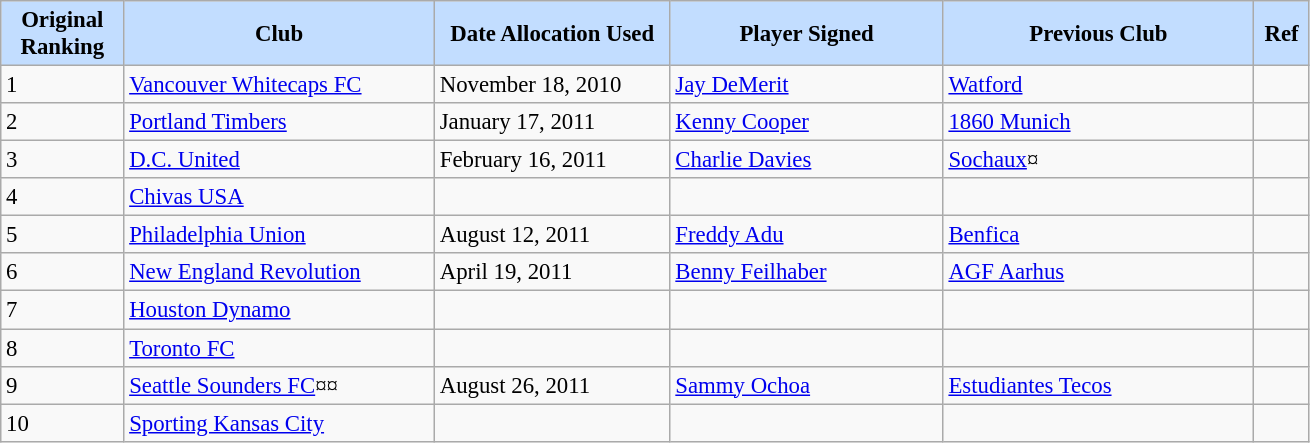<table class="wikitable" style="text-align:left; font-size:95%;">
<tr>
<th style="background:#c2ddff; width:75px;">Original Ranking</th>
<th style="background:#c2ddff; width:200px;">Club</th>
<th style="background:#c2ddff; width:150px;">Date Allocation Used</th>
<th style="background:#c2ddff; width:175px;">Player Signed</th>
<th style="background:#c2ddff; width:200px;">Previous Club</th>
<th style="background:#c2ddff; width:30px;">Ref</th>
</tr>
<tr>
<td>1</td>
<td><a href='#'>Vancouver Whitecaps FC</a></td>
<td>November 18, 2010</td>
<td> <a href='#'>Jay DeMerit</a></td>
<td> <a href='#'>Watford</a></td>
<td></td>
</tr>
<tr>
<td>2</td>
<td><a href='#'>Portland Timbers</a></td>
<td>January 17, 2011</td>
<td> <a href='#'>Kenny Cooper</a></td>
<td> <a href='#'>1860 Munich</a></td>
<td></td>
</tr>
<tr>
<td>3</td>
<td><a href='#'>D.C. United</a></td>
<td>February 16, 2011</td>
<td> <a href='#'>Charlie Davies</a></td>
<td> <a href='#'>Sochaux</a>¤</td>
<td></td>
</tr>
<tr>
<td>4</td>
<td><a href='#'>Chivas USA</a></td>
<td></td>
<td></td>
<td></td>
<td></td>
</tr>
<tr>
<td>5</td>
<td><a href='#'>Philadelphia Union</a></td>
<td>August 12, 2011</td>
<td> <a href='#'>Freddy Adu</a></td>
<td> <a href='#'>Benfica</a></td>
<td></td>
</tr>
<tr>
<td>6</td>
<td><a href='#'>New England Revolution</a></td>
<td>April 19, 2011</td>
<td> <a href='#'>Benny Feilhaber</a></td>
<td> <a href='#'>AGF Aarhus</a></td>
<td></td>
</tr>
<tr>
<td>7</td>
<td><a href='#'>Houston Dynamo</a></td>
<td></td>
<td></td>
<td></td>
<td></td>
</tr>
<tr>
<td>8</td>
<td><a href='#'>Toronto FC</a></td>
<td></td>
<td></td>
<td></td>
<td></td>
</tr>
<tr>
<td>9</td>
<td><a href='#'>Seattle Sounders FC</a>¤¤</td>
<td>August 26, 2011</td>
<td> <a href='#'>Sammy Ochoa</a></td>
<td> <a href='#'>Estudiantes Tecos</a></td>
<td></td>
</tr>
<tr>
<td>10</td>
<td><a href='#'>Sporting Kansas City</a></td>
<td></td>
<td></td>
<td></td>
<td></td>
</tr>
</table>
